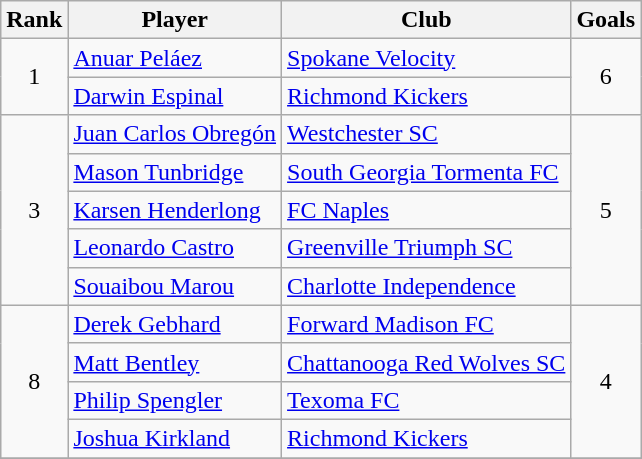<table class="wikitable" style="text-align:center">
<tr>
<th>Rank</th>
<th>Player</th>
<th>Club</th>
<th>Goals</th>
</tr>
<tr>
<td rowspan="2">1</td>
<td align="left"> <a href='#'>Anuar Peláez</a></td>
<td align="left"><a href='#'>Spokane Velocity</a></td>
<td rowspan="2">6</td>
</tr>
<tr>
<td align="left"> <a href='#'>Darwin Espinal</a></td>
<td align="left"><a href='#'>Richmond Kickers</a></td>
</tr>
<tr>
<td rowspan="5">3</td>
<td align="left"> <a href='#'>Juan Carlos Obregón</a></td>
<td align="left"><a href='#'>Westchester SC</a></td>
<td rowspan="5">5</td>
</tr>
<tr>
<td align="left"> <a href='#'>Mason Tunbridge</a></td>
<td align="left"><a href='#'>South Georgia Tormenta FC</a></td>
</tr>
<tr>
<td align="left"> <a href='#'>Karsen Henderlong</a></td>
<td align="left"><a href='#'>FC Naples</a></td>
</tr>
<tr>
<td align="left"> <a href='#'>Leonardo Castro</a></td>
<td align="left"><a href='#'>Greenville Triumph SC</a></td>
</tr>
<tr>
<td align="left"> <a href='#'>Souaibou Marou</a></td>
<td align="left"><a href='#'>Charlotte Independence</a></td>
</tr>
<tr>
<td rowspan="4">8</td>
<td align="left"> <a href='#'>Derek Gebhard</a></td>
<td align="left"><a href='#'>Forward Madison FC</a></td>
<td rowspan="4">4</td>
</tr>
<tr>
<td align="left"> <a href='#'>Matt Bentley</a></td>
<td align="left"><a href='#'>Chattanooga Red Wolves SC</a></td>
</tr>
<tr>
<td align="left"> <a href='#'>Philip Spengler</a></td>
<td align="left"><a href='#'>Texoma FC</a></td>
</tr>
<tr>
<td align="left"> <a href='#'>Joshua Kirkland</a></td>
<td align="left"><a href='#'>Richmond Kickers</a></td>
</tr>
<tr>
</tr>
</table>
